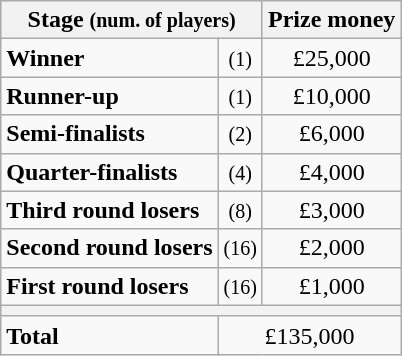<table class="wikitable">
<tr>
<th colspan=2>Stage <small>(num. of players)</small></th>
<th>Prize money</th>
</tr>
<tr>
<td><strong>Winner</strong></td>
<td align=center><small>(1)</small></td>
<td align=center>£25,000</td>
</tr>
<tr>
<td><strong>Runner-up</strong></td>
<td align=center><small>(1)</small></td>
<td align=center>£10,000</td>
</tr>
<tr>
<td><strong>Semi-finalists</strong></td>
<td align=center><small>(2)</small></td>
<td align=center>£6,000</td>
</tr>
<tr>
<td><strong>Quarter-finalists</strong></td>
<td align=center><small>(4)</small></td>
<td align=center>£4,000</td>
</tr>
<tr>
<td><strong>Third round losers</strong></td>
<td align=center><small>(8)</small></td>
<td align=center>£3,000</td>
</tr>
<tr>
<td><strong>Second round losers</strong></td>
<td align=center><small>(16)</small></td>
<td align=center>£2,000</td>
</tr>
<tr>
<td><strong>First round losers</strong></td>
<td align=center><small>(16)</small></td>
<td align=center>£1,000</td>
</tr>
<tr>
<th colspan=3></th>
</tr>
<tr>
<td><strong>Total</strong></td>
<td align=center colspan=2>£135,000</td>
</tr>
</table>
